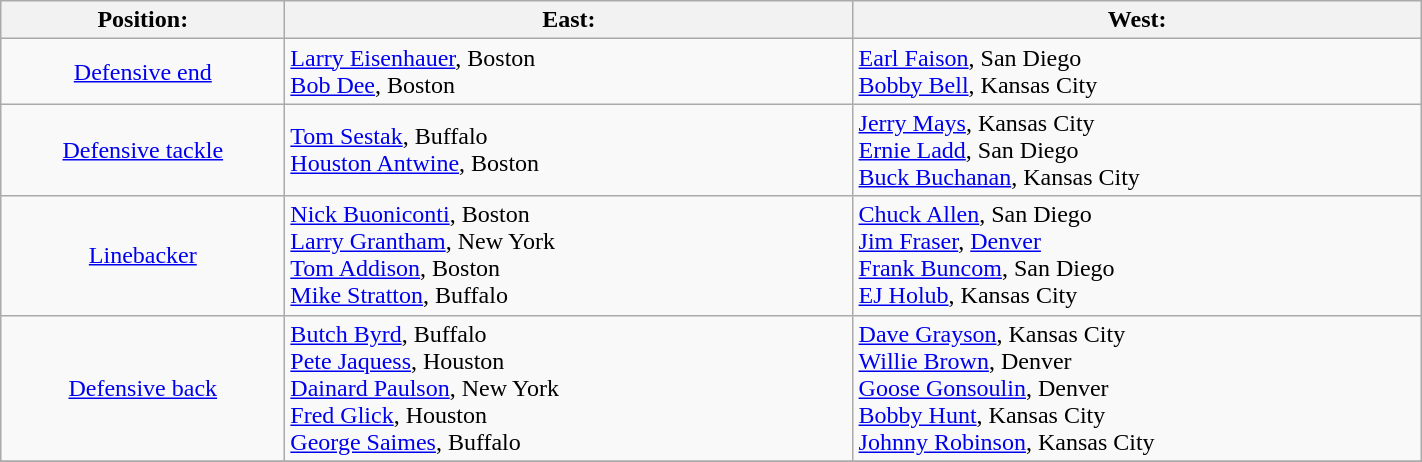<table class="wikitable" width=75%>
<tr>
<th width=20%>Position:</th>
<th width=40%>East:</th>
<th width=40%>West:</th>
</tr>
<tr>
<td align=center><a href='#'>Defensive end</a></td>
<td><a href='#'>Larry Eisenhauer</a>, Boston<br><a href='#'>Bob Dee</a>, Boston</td>
<td><a href='#'>Earl Faison</a>, San Diego<br><a href='#'>Bobby Bell</a>, Kansas City</td>
</tr>
<tr>
<td align=center><a href='#'>Defensive tackle</a></td>
<td><a href='#'>Tom Sestak</a>, Buffalo<br><a href='#'>Houston Antwine</a>, Boston</td>
<td><a href='#'>Jerry Mays</a>, Kansas City<br><a href='#'>Ernie Ladd</a>, San Diego<br><a href='#'>Buck Buchanan</a>, Kansas City</td>
</tr>
<tr>
<td align=center><a href='#'>Linebacker</a></td>
<td><a href='#'>Nick Buoniconti</a>, Boston<br><a href='#'>Larry Grantham</a>, New York<br><a href='#'>Tom Addison</a>, Boston<br><a href='#'>Mike Stratton</a>, Buffalo</td>
<td><a href='#'>Chuck Allen</a>, San Diego<br><a href='#'>Jim Fraser</a>, <a href='#'>Denver</a><br><a href='#'>Frank Buncom</a>, San Diego<br><a href='#'>EJ Holub</a>, Kansas City</td>
</tr>
<tr>
<td align=center><a href='#'>Defensive back</a></td>
<td><a href='#'>Butch Byrd</a>, Buffalo<br><a href='#'>Pete Jaquess</a>, Houston<br><a href='#'>Dainard Paulson</a>, New York<br><a href='#'>Fred Glick</a>, Houston<br><a href='#'>George Saimes</a>, Buffalo</td>
<td><a href='#'>Dave Grayson</a>, Kansas City<br><a href='#'>Willie Brown</a>, Denver<br><a href='#'>Goose Gonsoulin</a>, Denver<br><a href='#'>Bobby Hunt</a>, Kansas City<br><a href='#'>Johnny Robinson</a>, Kansas City</td>
</tr>
<tr>
</tr>
</table>
